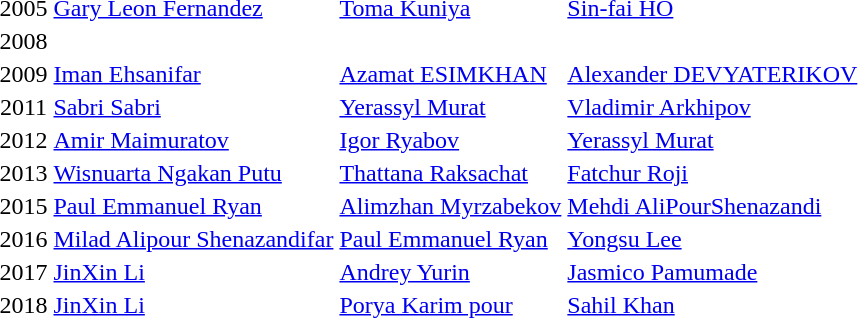<table>
<tr>
<td align="center">2005</td>
<td> <a href='#'>Gary Leon Fernandez</a></td>
<td> <a href='#'>Toma Kuniya</a></td>
<td> <a href='#'>Sin-fai HO</a></td>
</tr>
<tr>
<td align="center">2008</td>
<td></td>
<td></td>
<td></td>
</tr>
<tr>
<td align="center">2009</td>
<td> <a href='#'>Iman Ehsanifar</a></td>
<td> <a href='#'>Azamat ESIMKHAN</a></td>
<td> <a href='#'>Alexander DEVYATERIKOV</a></td>
</tr>
<tr>
<td align="center">2011</td>
<td> <a href='#'>Sabri Sabri</a></td>
<td> <a href='#'>Yerassyl Murat</a></td>
<td> <a href='#'>Vladimir Arkhipov</a></td>
</tr>
<tr>
<td align="center">2012</td>
<td> <a href='#'>Amir Maimuratov</a></td>
<td> <a href='#'>Igor Ryabov</a></td>
<td> <a href='#'>Yerassyl Murat</a></td>
</tr>
<tr>
<td align="center">2013</td>
<td> <a href='#'>Wisnuarta Ngakan Putu</a></td>
<td> <a href='#'>Thattana Raksachat</a></td>
<td> <a href='#'>Fatchur Roji</a></td>
</tr>
<tr>
<td align="center">2015</td>
<td> <a href='#'>Paul Emmanuel Ryan</a></td>
<td> <a href='#'>Alimzhan Myrzabekov</a></td>
<td> <a href='#'>Mehdi AliPourShenazandi</a></td>
</tr>
<tr>
<td align="center">2016</td>
<td> <a href='#'>Milad Alipour Shenazandifar</a></td>
<td> <a href='#'>Paul Emmanuel Ryan</a></td>
<td> <a href='#'>Yongsu Lee</a></td>
</tr>
<tr>
<td align="center">2017</td>
<td> <a href='#'>JinXin Li</a></td>
<td> <a href='#'>Andrey Yurin</a></td>
<td> <a href='#'>Jasmico Pamumade</a></td>
</tr>
<tr>
<td align="center">2018</td>
<td> <a href='#'>JinXin Li</a></td>
<td> <a href='#'>Porya Karim pour</a></td>
<td> <a href='#'>Sahil Khan</a></td>
</tr>
</table>
